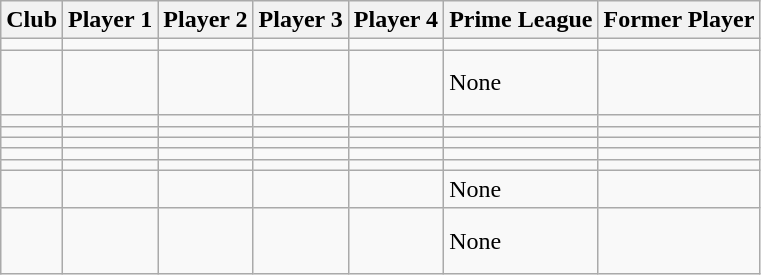<table class="wikitable">
<tr>
<th>Club</th>
<th>Player 1</th>
<th>Player 2</th>
<th>Player 3</th>
<th>Player 4</th>
<th>Prime League</th>
<th>Former Player</th>
</tr>
<tr>
<td></td>
<td></td>
<td></td>
<td></td>
<td></td>
<td></td>
<td></td>
</tr>
<tr>
<td></td>
<td></td>
<td></td>
<td></td>
<td></td>
<td>None</td>
<td><br> <br></td>
</tr>
<tr>
<td></td>
<td></td>
<td></td>
<td></td>
<td></td>
<td></td>
<td></td>
</tr>
<tr>
<td></td>
<td></td>
<td></td>
<td></td>
<td></td>
<td></td>
<td></td>
</tr>
<tr>
<td></td>
<td></td>
<td></td>
<td></td>
<td></td>
<td></td>
<td></td>
</tr>
<tr>
<td></td>
<td></td>
<td></td>
<td></td>
<td></td>
<td></td>
<td></td>
</tr>
<tr>
<td></td>
<td></td>
<td></td>
<td></td>
<td></td>
<td></td>
<td></td>
</tr>
<tr>
<td></td>
<td></td>
<td></td>
<td></td>
<td></td>
<td>None</td>
<td></td>
</tr>
<tr>
<td></td>
<td></td>
<td></td>
<td></td>
<td></td>
<td>None</td>
<td><br> <br> </td>
</tr>
</table>
